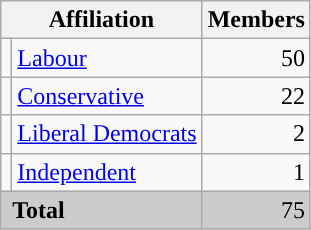<table class="wikitable">
<tr>
<th colspan="2">Affiliation</th>
<th>Members</th>
</tr>
<tr>
<td></td>
<td><a href='#'>Labour</a></td>
<td style="text-align:right;">50</td>
</tr>
<tr>
<td></td>
<td><a href='#'>Conservative</a></td>
<td style="text-align:right;">22</td>
</tr>
<tr>
<td></td>
<td><a href='#'>Liberal Democrats</a></td>
<td style="text-align:right;">2</td>
</tr>
<tr>
<td></td>
<td><a href='#'>Independent</a></td>
<td style="text-align:right;">1</td>
</tr>
<tr style="background:#ccc;">
<td colspan="2"> <strong>Total</strong></td>
<td style="text-align:right;">75</td>
</tr>
</table>
